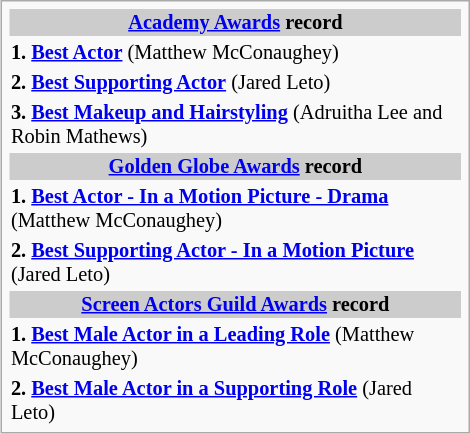<table class="infobox" style="width: 23em; font-size: 85%;">
<tr style="background:#ccc; text-align:center;">
<th colspan="2"><a href='#'>Academy Awards</a> record</th>
</tr>
<tr>
<td><strong>1. <a href='#'>Best Actor</a></strong> (Matthew McConaughey)</td>
</tr>
<tr>
<td><strong>2. <a href='#'>Best Supporting Actor</a></strong> (Jared Leto)</td>
</tr>
<tr>
<td><strong>3. <a href='#'>Best Makeup and Hairstyling</a></strong> (Adruitha Lee and Robin Mathews)</td>
</tr>
<tr style="background:#ccc; text-align:center;">
<th colspan="2"><a href='#'>Golden Globe Awards</a> record</th>
</tr>
<tr>
<td><strong>1. <a href='#'>Best Actor - In a Motion Picture - Drama</a></strong> (Matthew McConaughey)</td>
</tr>
<tr>
<td><strong>2. <a href='#'>Best Supporting Actor - In a Motion Picture</a></strong> (Jared Leto)</td>
</tr>
<tr style="background:#ccc; text-align:center;">
<th colspan="2"><a href='#'>Screen Actors Guild Awards</a> record</th>
</tr>
<tr>
<td><strong>1. <a href='#'>Best Male Actor in a Leading Role</a></strong>  (Matthew McConaughey)</td>
</tr>
<tr>
<td><strong>2. <a href='#'>Best Male Actor in a Supporting Role</a></strong> (Jared Leto)</td>
</tr>
</table>
